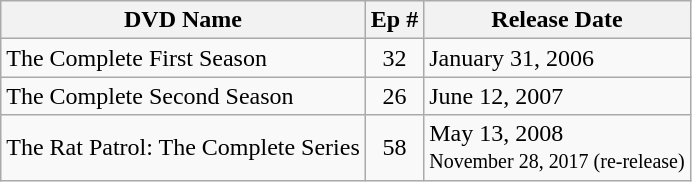<table class="wikitable">
<tr>
<th>DVD Name</th>
<th>Ep #</th>
<th>Release Date</th>
</tr>
<tr>
<td>The Complete First Season</td>
<td style="text-align:center;">32</td>
<td>January 31, 2006</td>
</tr>
<tr>
<td>The Complete Second Season</td>
<td style="text-align:center;">26</td>
<td>June 12, 2007</td>
</tr>
<tr>
<td>The Rat Patrol: The Complete Series</td>
<td style="text-align:center;">58</td>
<td>May 13, 2008<br><small>November 28, 2017 (re-release)</small></td>
</tr>
</table>
